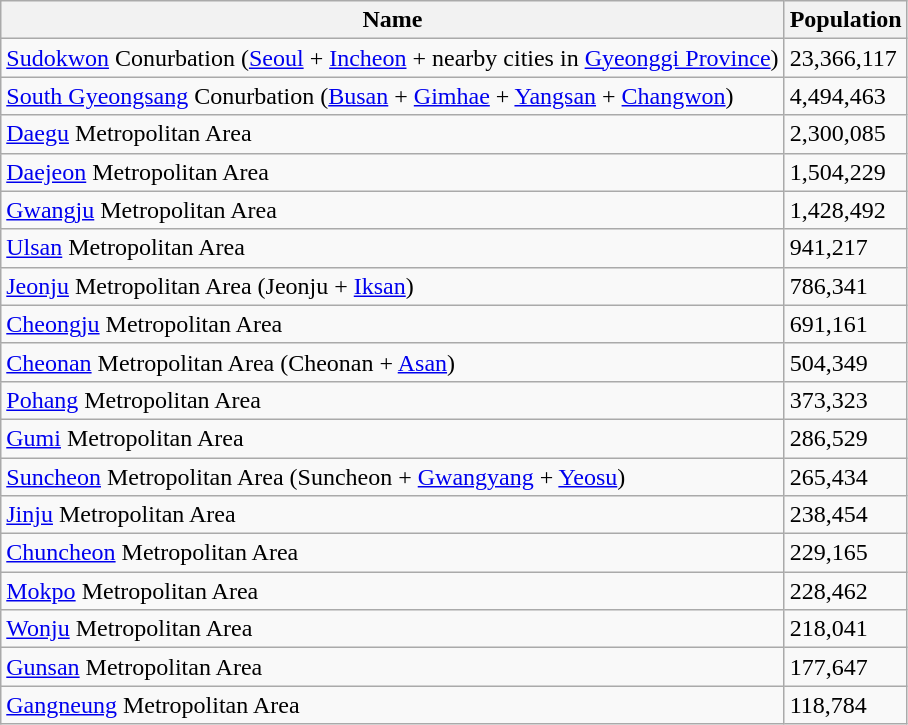<table class="wikitable sortable">
<tr>
<th>Name</th>
<th>Population</th>
</tr>
<tr>
<td><a href='#'>Sudokwon</a> Conurbation (<a href='#'>Seoul</a> + <a href='#'>Incheon</a> + nearby cities in <a href='#'>Gyeonggi Province</a>)</td>
<td>23,366,117</td>
</tr>
<tr>
<td><a href='#'>South Gyeongsang</a> Conurbation (<a href='#'>Busan</a> + <a href='#'>Gimhae</a> + <a href='#'>Yangsan</a> + <a href='#'>Changwon</a>)</td>
<td>4,494,463</td>
</tr>
<tr>
<td><a href='#'>Daegu</a> Metropolitan Area</td>
<td>2,300,085</td>
</tr>
<tr>
<td><a href='#'>Daejeon</a> Metropolitan Area</td>
<td>1,504,229</td>
</tr>
<tr>
<td><a href='#'>Gwangju</a> Metropolitan Area</td>
<td>1,428,492</td>
</tr>
<tr>
<td><a href='#'>Ulsan</a> Metropolitan Area</td>
<td>941,217</td>
</tr>
<tr>
<td><a href='#'>Jeonju</a> Metropolitan Area (Jeonju + <a href='#'>Iksan</a>)</td>
<td>786,341</td>
</tr>
<tr>
<td><a href='#'>Cheongju</a> Metropolitan Area</td>
<td>691,161</td>
</tr>
<tr>
<td><a href='#'>Cheonan</a> Metropolitan Area (Cheonan + <a href='#'>Asan</a>)</td>
<td>504,349</td>
</tr>
<tr>
<td><a href='#'>Pohang</a> Metropolitan Area</td>
<td>373,323</td>
</tr>
<tr>
<td><a href='#'>Gumi</a> Metropolitan Area</td>
<td>286,529</td>
</tr>
<tr>
<td><a href='#'>Suncheon</a> Metropolitan Area (Suncheon + <a href='#'>Gwangyang</a> + <a href='#'>Yeosu</a>)</td>
<td>265,434</td>
</tr>
<tr>
<td><a href='#'>Jinju</a> Metropolitan Area</td>
<td>238,454</td>
</tr>
<tr>
<td><a href='#'>Chuncheon</a> Metropolitan Area</td>
<td>229,165</td>
</tr>
<tr>
<td><a href='#'>Mokpo</a> Metropolitan Area</td>
<td>228,462</td>
</tr>
<tr>
<td><a href='#'>Wonju</a> Metropolitan Area</td>
<td>218,041</td>
</tr>
<tr>
<td><a href='#'>Gunsan</a> Metropolitan Area</td>
<td>177,647</td>
</tr>
<tr>
<td><a href='#'>Gangneung</a> Metropolitan Area</td>
<td>118,784</td>
</tr>
</table>
